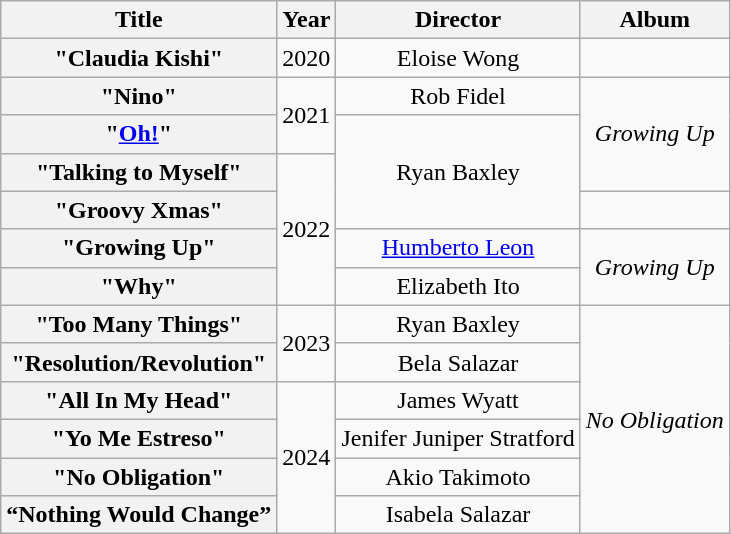<table class="wikitable plainrowheaders" style="text-align:center;">
<tr>
<th scope="col">Title</th>
<th scope="col">Year</th>
<th scope="col">Director</th>
<th scope="col">Album</th>
</tr>
<tr>
<th scope="row">"Claudia Kishi"</th>
<td>2020</td>
<td>Eloise Wong</td>
<td></td>
</tr>
<tr>
<th scope="row">"Nino"</th>
<td rowspan="2">2021</td>
<td>Rob Fidel</td>
<td rowspan="3"><em>Growing Up</em></td>
</tr>
<tr>
<th scope="row">"<a href='#'>Oh!</a>"</th>
<td rowspan="3">Ryan Baxley</td>
</tr>
<tr>
<th scope="row">"Talking to Myself"</th>
<td rowspan="4">2022</td>
</tr>
<tr>
<th scope="row">"Groovy Xmas"</th>
<td></td>
</tr>
<tr>
<th scope="row">"Growing Up"</th>
<td><a href='#'>Humberto Leon</a></td>
<td rowspan="2"><em>Growing Up</em></td>
</tr>
<tr>
<th scope="row">"Why"</th>
<td>Elizabeth Ito</td>
</tr>
<tr>
<th scope="row">"Too Many Things"</th>
<td rowspan="2">2023</td>
<td>Ryan Baxley</td>
<td rowspan="6"><em>No Obligation</em></td>
</tr>
<tr>
<th scope="row">"Resolution/Revolution"</th>
<td>Bela Salazar</td>
</tr>
<tr>
<th scope="row">"All In My Head"</th>
<td rowspan="4">2024</td>
<td>James Wyatt</td>
</tr>
<tr>
<th scope="row">"Yo Me Estreso"</th>
<td>Jenifer Juniper Stratford</td>
</tr>
<tr>
<th scope="row">"No Obligation"</th>
<td>Akio Takimoto</td>
</tr>
<tr>
<th scope="row">“Nothing Would Change”</th>
<td>Isabela Salazar</td>
</tr>
</table>
